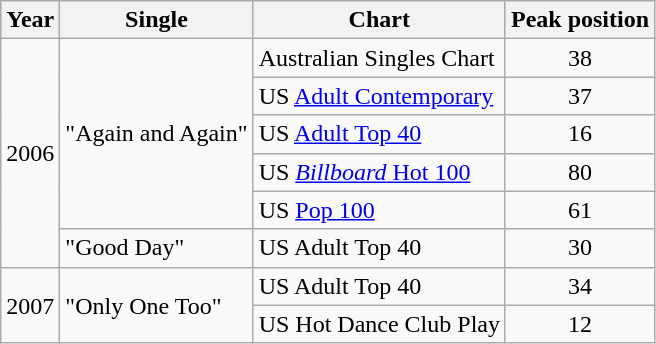<table class="wikitable">
<tr>
<th>Year</th>
<th>Single</th>
<th>Chart</th>
<th>Peak position</th>
</tr>
<tr>
<td rowspan="6">2006</td>
<td rowspan="5">"Again and Again"</td>
<td>Australian Singles Chart</td>
<td align="center">38</td>
</tr>
<tr>
<td>US <a href='#'>Adult Contemporary</a></td>
<td align="center">37</td>
</tr>
<tr>
<td>US <a href='#'>Adult Top 40</a></td>
<td align="center">16</td>
</tr>
<tr>
<td>US <a href='#'><em>Billboard</em> Hot 100</a></td>
<td align="center">80</td>
</tr>
<tr>
<td>US <a href='#'>Pop 100</a></td>
<td align="center">61</td>
</tr>
<tr>
<td>"Good Day"</td>
<td>US Adult Top 40</td>
<td align="center">30</td>
</tr>
<tr>
<td rowspan="2">2007</td>
<td rowspan="2">"Only One Too"</td>
<td>US Adult Top 40</td>
<td align="center">34</td>
</tr>
<tr>
<td>US Hot Dance Club Play</td>
<td align="center">12</td>
</tr>
</table>
